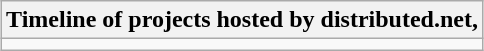<table class="wikitable" style="margin: 1em auto 1em auto">
<tr>
<th>Timeline of projects hosted by distributed.net, </th>
</tr>
<tr>
<td></td>
</tr>
</table>
